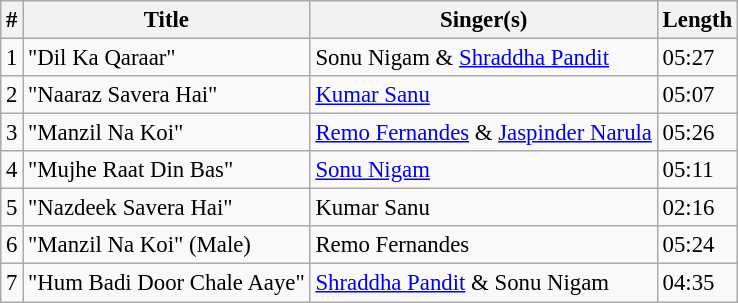<table class="wikitable sortable" style="font-size:95%;">
<tr>
<th>#</th>
<th>Title</th>
<th>Singer(s)</th>
<th>Length</th>
</tr>
<tr>
<td>1</td>
<td>"Dil Ka Qaraar"</td>
<td>Sonu Nigam & <a href='#'>Shraddha Pandit</a></td>
<td>05:27</td>
</tr>
<tr>
<td>2</td>
<td>"Naaraz Savera Hai"</td>
<td><a href='#'>Kumar Sanu</a></td>
<td>05:07</td>
</tr>
<tr>
<td>3</td>
<td>"Manzil Na Koi"</td>
<td><a href='#'>Remo Fernandes</a> & <a href='#'>Jaspinder Narula</a></td>
<td>05:26</td>
</tr>
<tr>
<td>4</td>
<td>"Mujhe Raat Din Bas"</td>
<td><a href='#'>Sonu Nigam</a></td>
<td>05:11</td>
</tr>
<tr>
<td>5</td>
<td>"Nazdeek Savera Hai"</td>
<td>Kumar Sanu</td>
<td>02:16</td>
</tr>
<tr>
<td>6</td>
<td>"Manzil Na Koi" (Male)</td>
<td>Remo Fernandes</td>
<td>05:24</td>
</tr>
<tr>
<td>7</td>
<td>"Hum Badi Door Chale Aaye"</td>
<td><a href='#'>Shraddha Pandit</a> & Sonu Nigam</td>
<td>04:35</td>
</tr>
</table>
